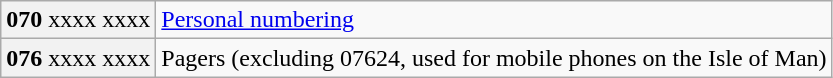<table class="wikitable" style="width: auto; margin-left: 1.5em;">
<tr>
<th scope="row" style="font-weight: normal;"><strong>070</strong> xxxx xxxx</th>
<td><a href='#'>Personal numbering</a></td>
</tr>
<tr>
<th scope="row" style="font-weight: normal;"><strong>076</strong> xxxx xxxx</th>
<td>Pagers (excluding 07624, used for mobile phones on the Isle of Man)</td>
</tr>
</table>
